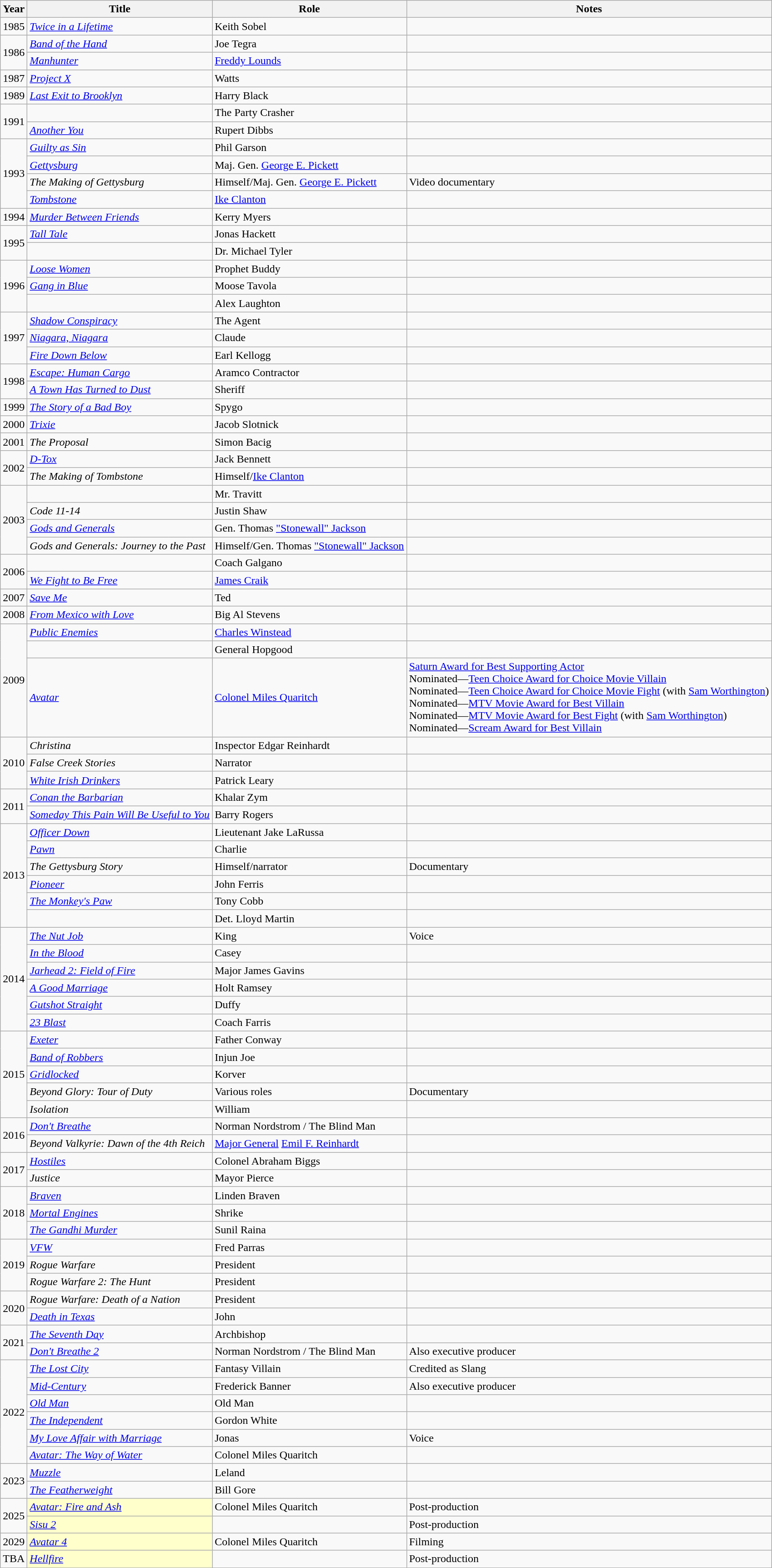<table class="wikitable sortable">
<tr>
<th>Year</th>
<th>Title</th>
<th>Role</th>
<th class="unsortable">Notes</th>
</tr>
<tr>
<td>1985</td>
<td><em><a href='#'>Twice in a Lifetime</a></em></td>
<td>Keith Sobel</td>
<td></td>
</tr>
<tr>
<td rowspan="2">1986</td>
<td><em><a href='#'>Band of the Hand</a></em></td>
<td>Joe Tegra</td>
<td></td>
</tr>
<tr>
<td><em><a href='#'>Manhunter</a></em></td>
<td><a href='#'>Freddy Lounds</a></td>
<td></td>
</tr>
<tr>
<td>1987</td>
<td><em><a href='#'>Project X</a></em></td>
<td>Watts</td>
<td></td>
</tr>
<tr>
<td>1989</td>
<td><em><a href='#'>Last Exit to Brooklyn</a></em></td>
<td>Harry Black</td>
<td></td>
</tr>
<tr>
<td rowspan="2">1991</td>
<td><em></em></td>
<td>The Party Crasher</td>
<td></td>
</tr>
<tr>
<td><em><a href='#'>Another You</a></em></td>
<td>Rupert Dibbs</td>
<td></td>
</tr>
<tr>
<td rowspan="4">1993</td>
<td><em><a href='#'>Guilty as Sin</a></em></td>
<td>Phil Garson</td>
<td></td>
</tr>
<tr>
<td><em><a href='#'>Gettysburg</a></em></td>
<td>Maj. Gen. <a href='#'>George E. Pickett</a></td>
<td></td>
</tr>
<tr>
<td><em>The Making of Gettysburg</em></td>
<td>Himself/Maj. Gen. <a href='#'>George E. Pickett</a></td>
<td>Video documentary</td>
</tr>
<tr>
<td><em><a href='#'>Tombstone</a></em></td>
<td><a href='#'>Ike Clanton</a></td>
<td></td>
</tr>
<tr>
<td>1994</td>
<td><em><a href='#'>Murder Between Friends</a></em></td>
<td>Kerry Myers</td>
<td></td>
</tr>
<tr>
<td rowspan="2">1995</td>
<td><em><a href='#'>Tall Tale</a></em></td>
<td>Jonas Hackett</td>
<td></td>
</tr>
<tr>
<td><em></em></td>
<td>Dr. Michael Tyler</td>
<td></td>
</tr>
<tr>
<td rowspan="3">1996</td>
<td><em><a href='#'>Loose Women</a></em></td>
<td>Prophet Buddy</td>
<td></td>
</tr>
<tr>
<td><em><a href='#'>Gang in Blue</a></em></td>
<td>Moose Tavola</td>
<td></td>
</tr>
<tr>
<td><em></em></td>
<td>Alex Laughton</td>
<td></td>
</tr>
<tr>
<td rowspan="3">1997</td>
<td><em><a href='#'>Shadow Conspiracy</a></em></td>
<td>The Agent</td>
<td></td>
</tr>
<tr>
<td><em><a href='#'>Niagara, Niagara</a></em></td>
<td>Claude</td>
<td></td>
</tr>
<tr>
<td><em><a href='#'>Fire Down Below</a></em></td>
<td>Earl Kellogg</td>
<td></td>
</tr>
<tr>
<td rowspan="2">1998</td>
<td><em><a href='#'>Escape: Human Cargo</a></em></td>
<td>Aramco Contractor</td>
<td></td>
</tr>
<tr>
<td><em><a href='#'>A Town Has Turned to Dust</a></em></td>
<td>Sheriff</td>
<td></td>
</tr>
<tr>
<td>1999</td>
<td><em><a href='#'>The Story of a Bad Boy</a></em></td>
<td>Spygo</td>
<td></td>
</tr>
<tr>
<td>2000</td>
<td><em><a href='#'>Trixie</a></em></td>
<td>Jacob Slotnick</td>
<td></td>
</tr>
<tr>
<td>2001</td>
<td><em>The Proposal</em></td>
<td>Simon Bacig</td>
<td></td>
</tr>
<tr>
<td rowspan="2">2002</td>
<td><em><a href='#'>D-Tox</a></em></td>
<td>Jack Bennett</td>
<td></td>
</tr>
<tr>
<td><em>The Making of Tombstone</em></td>
<td>Himself/<a href='#'>Ike Clanton</a></td>
<td></td>
</tr>
<tr>
<td rowspan="4">2003</td>
<td><em></em></td>
<td>Mr. Travitt</td>
<td></td>
</tr>
<tr>
<td><em>Code 11-14</em></td>
<td>Justin Shaw</td>
<td></td>
</tr>
<tr>
<td><em><a href='#'>Gods and Generals</a></em></td>
<td>Gen. Thomas <a href='#'>"Stonewall" Jackson</a></td>
<td></td>
</tr>
<tr>
<td><em>Gods and Generals: Journey to the Past</em></td>
<td>Himself/Gen. Thomas <a href='#'>"Stonewall" Jackson</a></td>
<td></td>
</tr>
<tr>
<td rowspan="2">2006</td>
<td><em></em></td>
<td>Coach Galgano</td>
<td></td>
</tr>
<tr>
<td><em><a href='#'>We Fight to Be Free</a></em></td>
<td><a href='#'>James Craik</a></td>
<td></td>
</tr>
<tr>
<td>2007</td>
<td><em><a href='#'>Save Me</a></em></td>
<td>Ted</td>
<td></td>
</tr>
<tr>
<td>2008</td>
<td><em><a href='#'>From Mexico with Love</a></em></td>
<td>Big Al Stevens</td>
<td></td>
</tr>
<tr>
<td rowspan="3">2009</td>
<td><em><a href='#'>Public Enemies</a></em></td>
<td><a href='#'>Charles Winstead</a></td>
<td></td>
</tr>
<tr>
<td><em></em></td>
<td>General Hopgood</td>
<td></td>
</tr>
<tr>
<td><em><a href='#'>Avatar</a></em></td>
<td><a href='#'>Colonel Miles Quaritch</a></td>
<td><a href='#'>Saturn Award for Best Supporting Actor</a><br>Nominated—<a href='#'>Teen Choice Award for Choice Movie Villain</a><br>Nominated—<a href='#'>Teen Choice Award for Choice Movie Fight</a> (with <a href='#'>Sam Worthington</a>)<br>Nominated—<a href='#'>MTV Movie Award for Best Villain</a><br>Nominated—<a href='#'>MTV Movie Award for Best Fight</a> (with <a href='#'>Sam Worthington</a>)<br>Nominated—<a href='#'>Scream Award for Best Villain</a></td>
</tr>
<tr>
<td rowspan="3">2010</td>
<td><em>Christina</em></td>
<td>Inspector Edgar Reinhardt</td>
<td></td>
</tr>
<tr>
<td><em>False Creek Stories</em></td>
<td>Narrator</td>
<td></td>
</tr>
<tr>
<td><em><a href='#'>White Irish Drinkers</a></em></td>
<td>Patrick Leary</td>
<td></td>
</tr>
<tr>
<td rowspan="2">2011</td>
<td><em><a href='#'>Conan the Barbarian</a></em></td>
<td>Khalar Zym</td>
<td></td>
</tr>
<tr>
<td><em><a href='#'>Someday This Pain Will Be Useful to You</a></em></td>
<td>Barry Rogers</td>
<td></td>
</tr>
<tr>
<td rowspan="6">2013</td>
<td><em><a href='#'>Officer Down</a></em></td>
<td>Lieutenant Jake LaRussa</td>
<td></td>
</tr>
<tr>
<td><em><a href='#'>Pawn</a></em></td>
<td>Charlie</td>
<td></td>
</tr>
<tr>
<td><em>The Gettysburg Story</em></td>
<td>Himself/narrator</td>
<td>Documentary</td>
</tr>
<tr>
<td><em><a href='#'>Pioneer</a></em></td>
<td>John Ferris</td>
<td></td>
</tr>
<tr>
<td><em><a href='#'>The Monkey's Paw</a></em></td>
<td>Tony Cobb</td>
<td></td>
</tr>
<tr>
<td><em></em></td>
<td>Det. Lloyd Martin</td>
<td></td>
</tr>
<tr>
<td rowspan="6">2014</td>
<td><em><a href='#'>The Nut Job</a></em></td>
<td>King</td>
<td>Voice</td>
</tr>
<tr>
<td><em><a href='#'>In the Blood</a></em></td>
<td>Casey</td>
<td></td>
</tr>
<tr>
<td><em><a href='#'>Jarhead 2: Field of Fire</a></em></td>
<td>Major James Gavins</td>
<td></td>
</tr>
<tr>
<td><em><a href='#'>A Good Marriage</a></em></td>
<td>Holt Ramsey</td>
<td></td>
</tr>
<tr>
<td><em><a href='#'>Gutshot Straight</a></em></td>
<td>Duffy</td>
<td></td>
</tr>
<tr>
<td><em><a href='#'>23 Blast</a></em></td>
<td>Coach Farris</td>
<td></td>
</tr>
<tr>
<td rowspan="5">2015</td>
<td><em><a href='#'>Exeter</a></em></td>
<td>Father Conway</td>
<td></td>
</tr>
<tr>
<td><em><a href='#'>Band of Robbers</a></em></td>
<td>Injun Joe</td>
<td></td>
</tr>
<tr>
<td><em><a href='#'>Gridlocked</a></em></td>
<td>Korver</td>
<td></td>
</tr>
<tr>
<td><em>Beyond Glory: Tour of Duty</em></td>
<td>Various roles</td>
<td>Documentary</td>
</tr>
<tr>
<td><em>Isolation</em></td>
<td>William</td>
<td></td>
</tr>
<tr>
<td rowspan="2">2016</td>
<td><em><a href='#'>Don't Breathe</a></em></td>
<td>Norman Nordstrom / The Blind Man</td>
<td></td>
</tr>
<tr>
<td><em>Beyond Valkyrie: Dawn of the 4th Reich</em></td>
<td><a href='#'>Major General</a> <a href='#'>Emil F. Reinhardt</a></td>
<td></td>
</tr>
<tr>
<td rowspan="2">2017</td>
<td><em><a href='#'>Hostiles</a></em></td>
<td>Colonel Abraham Biggs</td>
<td></td>
</tr>
<tr>
<td><em>Justice</em></td>
<td>Mayor Pierce</td>
<td></td>
</tr>
<tr>
<td rowspan="3">2018</td>
<td><em><a href='#'>Braven</a></em></td>
<td>Linden Braven</td>
<td></td>
</tr>
<tr>
<td><em><a href='#'>Mortal Engines</a></em></td>
<td>Shrike</td>
<td></td>
</tr>
<tr>
<td><em><a href='#'>The Gandhi Murder</a></em></td>
<td>Sunil Raina</td>
<td></td>
</tr>
<tr>
<td rowspan="3">2019</td>
<td><em><a href='#'>VFW</a></em></td>
<td>Fred Parras</td>
<td></td>
</tr>
<tr>
<td><em>Rogue Warfare</em></td>
<td>President</td>
<td></td>
</tr>
<tr>
<td><em>Rogue Warfare 2: The Hunt</em></td>
<td>President</td>
<td></td>
</tr>
<tr>
<td rowspan="2">2020</td>
<td><em>Rogue Warfare: Death of a Nation</em></td>
<td>President</td>
<td></td>
</tr>
<tr>
<td><em><a href='#'>Death in Texas</a></em></td>
<td>John</td>
<td></td>
</tr>
<tr>
<td rowspan="2">2021</td>
<td><em><a href='#'>The Seventh Day</a></em></td>
<td>Archbishop</td>
<td></td>
</tr>
<tr>
<td><em><a href='#'>Don't Breathe 2</a></em></td>
<td>Norman Nordstrom / The Blind Man</td>
<td>Also executive producer</td>
</tr>
<tr>
<td rowspan="6">2022</td>
<td><em><a href='#'>The Lost City</a></em></td>
<td>Fantasy Villain</td>
<td>Credited as Slang</td>
</tr>
<tr>
<td><em><a href='#'>Mid-Century</a></em></td>
<td>Frederick Banner</td>
<td>Also executive producer</td>
</tr>
<tr>
<td><em><a href='#'>Old Man</a></em></td>
<td>Old Man</td>
<td></td>
</tr>
<tr>
<td><em><a href='#'>The Independent</a></em></td>
<td>Gordon White</td>
<td></td>
</tr>
<tr>
<td><em><a href='#'>My Love Affair with Marriage</a></em></td>
<td>Jonas</td>
<td>Voice</td>
</tr>
<tr>
<td><em><a href='#'>Avatar: The Way of Water</a></em></td>
<td>Colonel Miles Quaritch</td>
<td></td>
</tr>
<tr>
<td rowspan="2">2023</td>
<td><em><a href='#'>Muzzle</a></em></td>
<td>Leland</td>
<td></td>
</tr>
<tr>
<td><em><a href='#'>The Featherweight</a></em></td>
<td>Bill Gore</td>
<td></td>
</tr>
<tr>
<td rowspan="2">2025</td>
<td style="background:#FFFFCC;"><em><a href='#'>Avatar: Fire and Ash</a></em> </td>
<td>Colonel Miles Quaritch</td>
<td>Post-production</td>
</tr>
<tr>
<td style="background:#FFFFCC;"><em><a href='#'>Sisu 2</a></em> </td>
<td></td>
<td>Post-production</td>
</tr>
<tr>
<td>2029</td>
<td style="background:#FFFFCC;"><em><a href='#'>Avatar 4</a></em> </td>
<td>Colonel Miles Quaritch</td>
<td>Filming</td>
</tr>
<tr>
<td>TBA</td>
<td style="background:#FFFFCC;"><em><a href='#'>Hellfire</a></em> </td>
<td></td>
<td>Post-production</td>
</tr>
</table>
